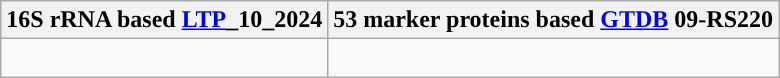<table class="wikitable">
<tr>
<th colspan=1>16S rRNA based <a href='#'>LTP</a>_10_2024</th>
<th colspan=1>53 marker proteins based <a href='#'>GTDB</a> 09-RS220</th>
</tr>
<tr>
<td style="vertical-align:top"><br></td>
<td><br></td>
</tr>
</table>
